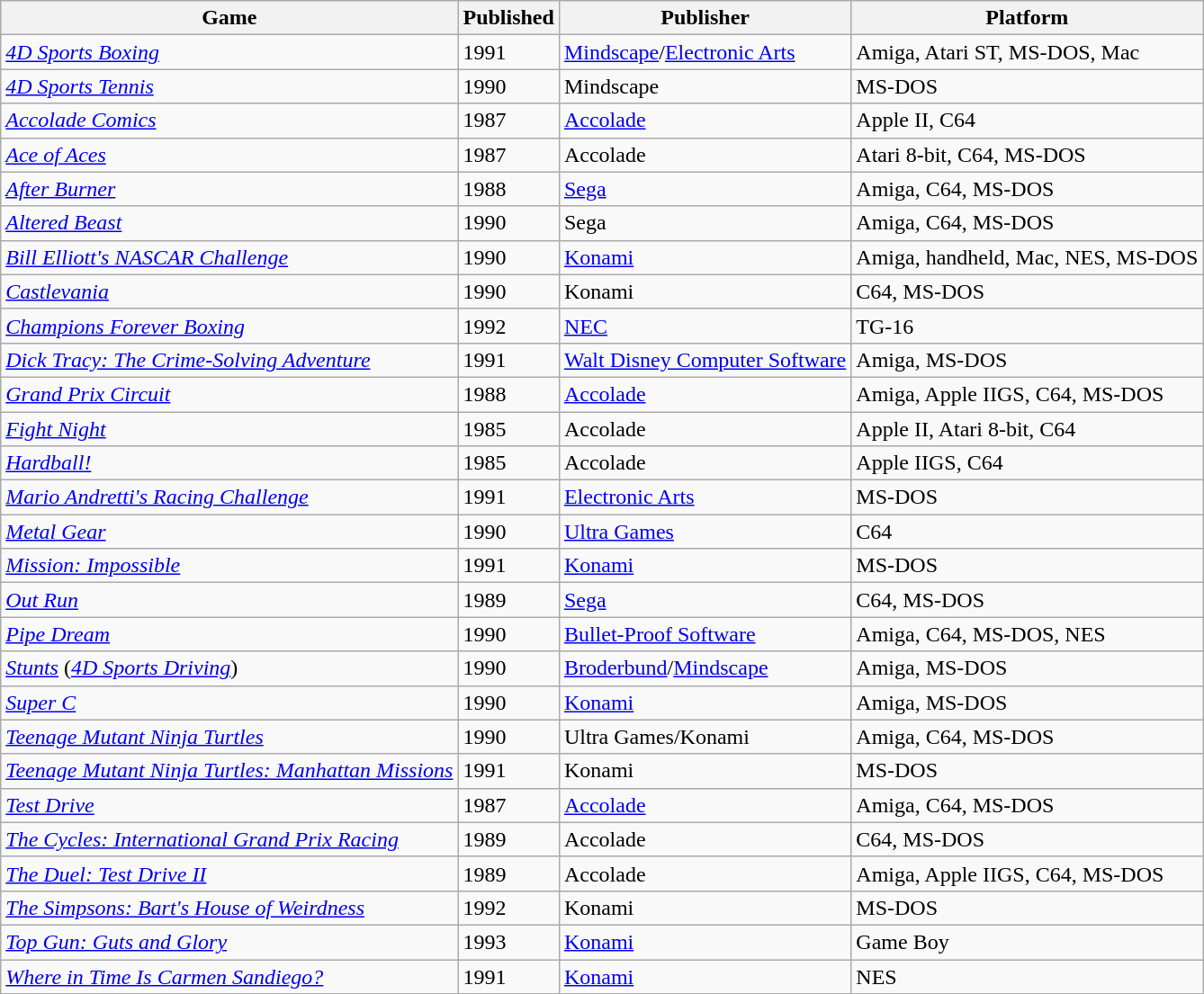<table class="wikitable sortable">
<tr>
<th>Game</th>
<th>Published</th>
<th>Publisher</th>
<th>Platform</th>
</tr>
<tr>
<td><em><a href='#'>4D Sports Boxing</a></em></td>
<td>1991</td>
<td><a href='#'>Mindscape</a>/<a href='#'>Electronic Arts</a></td>
<td>Amiga, Atari ST, MS-DOS, Mac</td>
</tr>
<tr>
<td><em><a href='#'>4D Sports Tennis</a></em></td>
<td>1990</td>
<td>Mindscape</td>
<td>MS-DOS</td>
</tr>
<tr>
<td><em><a href='#'>Accolade Comics</a></em></td>
<td>1987</td>
<td><a href='#'>Accolade</a></td>
<td>Apple II, C64</td>
</tr>
<tr>
<td><em><a href='#'>Ace of Aces</a></em></td>
<td>1987</td>
<td>Accolade</td>
<td>Atari 8-bit, C64, MS-DOS</td>
</tr>
<tr>
<td><em><a href='#'>After Burner</a></em></td>
<td>1988</td>
<td><a href='#'>Sega</a></td>
<td>Amiga, C64, MS-DOS</td>
</tr>
<tr>
<td><em><a href='#'>Altered Beast</a></em></td>
<td>1990</td>
<td>Sega</td>
<td>Amiga, C64, MS-DOS</td>
</tr>
<tr>
<td><em><a href='#'>Bill Elliott's NASCAR Challenge</a></em></td>
<td>1990</td>
<td><a href='#'>Konami</a></td>
<td>Amiga, handheld, Mac, NES, MS-DOS</td>
</tr>
<tr>
<td><em><a href='#'>Castlevania</a></em></td>
<td>1990</td>
<td>Konami</td>
<td>C64, MS-DOS</td>
</tr>
<tr>
<td><em><a href='#'>Champions Forever Boxing</a></em></td>
<td>1992</td>
<td><a href='#'>NEC</a></td>
<td>TG-16</td>
</tr>
<tr>
<td><em><a href='#'>Dick Tracy: The Crime-Solving Adventure</a></em></td>
<td>1991</td>
<td><a href='#'>Walt Disney Computer Software</a></td>
<td>Amiga, MS-DOS</td>
</tr>
<tr>
<td><em><a href='#'>Grand Prix Circuit</a></em></td>
<td>1988</td>
<td><a href='#'>Accolade</a></td>
<td>Amiga, Apple IIGS, C64, MS-DOS</td>
</tr>
<tr>
<td><em><a href='#'>Fight Night</a></em></td>
<td>1985</td>
<td>Accolade</td>
<td>Apple II, Atari 8-bit, C64</td>
</tr>
<tr>
<td><em><a href='#'>Hardball!</a></em></td>
<td>1985</td>
<td>Accolade</td>
<td>Apple IIGS, C64</td>
</tr>
<tr>
<td><em><a href='#'>Mario Andretti's Racing Challenge</a></em></td>
<td>1991</td>
<td><a href='#'>Electronic Arts</a></td>
<td>MS-DOS</td>
</tr>
<tr>
<td><em><a href='#'>Metal Gear</a></em></td>
<td>1990</td>
<td><a href='#'>Ultra Games</a></td>
<td>C64</td>
</tr>
<tr>
<td><em><a href='#'>Mission: Impossible</a></em></td>
<td>1991</td>
<td><a href='#'>Konami</a></td>
<td>MS-DOS</td>
</tr>
<tr>
<td><em><a href='#'>Out Run</a></em></td>
<td>1989</td>
<td><a href='#'>Sega</a></td>
<td>C64, MS-DOS</td>
</tr>
<tr>
<td><em><a href='#'>Pipe Dream</a></em></td>
<td>1990</td>
<td><a href='#'>Bullet-Proof Software</a></td>
<td>Amiga, C64, MS-DOS, NES</td>
</tr>
<tr>
<td><em><a href='#'>Stunts</a></em> (<em><a href='#'>4D Sports Driving</a></em>)</td>
<td>1990</td>
<td><a href='#'>Broderbund</a>/<a href='#'>Mindscape</a></td>
<td>Amiga, MS-DOS</td>
</tr>
<tr>
<td><em><a href='#'>Super C</a></em></td>
<td>1990</td>
<td><a href='#'>Konami</a></td>
<td>Amiga, MS-DOS</td>
</tr>
<tr>
<td><em><a href='#'>Teenage Mutant Ninja Turtles</a></em></td>
<td>1990</td>
<td>Ultra Games/Konami</td>
<td>Amiga, C64, MS-DOS</td>
</tr>
<tr>
<td><em><a href='#'>Teenage Mutant Ninja Turtles: Manhattan Missions</a></em></td>
<td>1991</td>
<td>Konami</td>
<td>MS-DOS</td>
</tr>
<tr>
<td><em><a href='#'>Test Drive</a></em></td>
<td>1987</td>
<td><a href='#'>Accolade</a></td>
<td>Amiga, C64, MS-DOS</td>
</tr>
<tr>
<td><em><a href='#'>The Cycles: International Grand Prix Racing</a></em></td>
<td>1989</td>
<td>Accolade</td>
<td>C64, MS-DOS</td>
</tr>
<tr>
<td><em><a href='#'>The Duel: Test Drive II</a></em></td>
<td>1989</td>
<td>Accolade</td>
<td>Amiga, Apple IIGS, C64, MS-DOS</td>
</tr>
<tr>
<td><em><a href='#'>The Simpsons: Bart's House of Weirdness</a></em></td>
<td>1992</td>
<td>Konami</td>
<td>MS-DOS</td>
</tr>
<tr>
<td><em><a href='#'>Top Gun: Guts and Glory</a></em></td>
<td>1993</td>
<td><a href='#'>Konami</a></td>
<td>Game Boy</td>
</tr>
<tr>
<td><em><a href='#'>Where in Time Is Carmen Sandiego?</a></em></td>
<td>1991</td>
<td><a href='#'>Konami</a></td>
<td>NES</td>
</tr>
</table>
